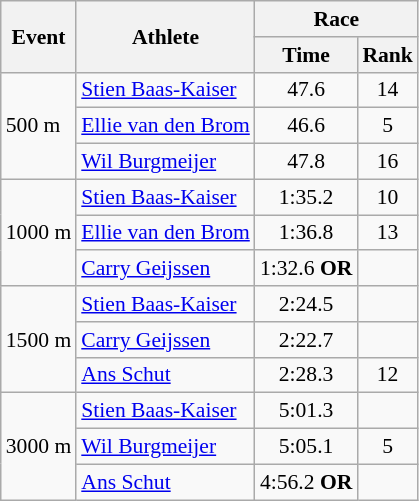<table class="wikitable" border="1" style="font-size:90%">
<tr>
<th rowspan=2>Event</th>
<th rowspan=2>Athlete</th>
<th colspan=2>Race</th>
</tr>
<tr>
<th>Time</th>
<th>Rank</th>
</tr>
<tr>
<td rowspan=3>500 m</td>
<td><a href='#'>Stien Baas-Kaiser</a></td>
<td align=center>47.6</td>
<td align=center>14</td>
</tr>
<tr>
<td><a href='#'>Ellie van den Brom</a></td>
<td align=center>46.6</td>
<td align=center>5</td>
</tr>
<tr>
<td><a href='#'>Wil Burgmeijer</a></td>
<td align=center>47.8</td>
<td align=center>16</td>
</tr>
<tr>
<td rowspan=3>1000 m</td>
<td><a href='#'>Stien Baas-Kaiser</a></td>
<td align=center>1:35.2</td>
<td align=center>10</td>
</tr>
<tr>
<td><a href='#'>Ellie van den Brom</a></td>
<td align=center>1:36.8</td>
<td align=center>13</td>
</tr>
<tr>
<td><a href='#'>Carry Geijssen</a></td>
<td align=center>1:32.6 <strong>OR</strong></td>
<td align=center></td>
</tr>
<tr>
<td rowspan=3>1500 m</td>
<td><a href='#'>Stien Baas-Kaiser</a></td>
<td align=center>2:24.5</td>
<td align=center></td>
</tr>
<tr>
<td><a href='#'>Carry Geijssen</a></td>
<td align=center>2:22.7</td>
<td align=center></td>
</tr>
<tr>
<td><a href='#'>Ans Schut</a></td>
<td align=center>2:28.3</td>
<td align=center>12</td>
</tr>
<tr>
<td rowspan=3>3000 m</td>
<td><a href='#'>Stien Baas-Kaiser</a></td>
<td align=center>5:01.3</td>
<td align=center></td>
</tr>
<tr>
<td><a href='#'>Wil Burgmeijer</a></td>
<td align=center>5:05.1</td>
<td align=center>5</td>
</tr>
<tr>
<td><a href='#'>Ans Schut</a></td>
<td align=center>4:56.2 <strong>OR</strong></td>
<td align=center></td>
</tr>
</table>
